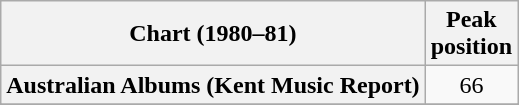<table class="wikitable sortable plainrowheaders">
<tr>
<th scope="col">Chart (1980–81)</th>
<th scope="col">Peak<br>position</th>
</tr>
<tr>
<th scope="row">Australian Albums (Kent Music Report)</th>
<td style="text-align:center;">66</td>
</tr>
<tr>
</tr>
<tr>
</tr>
<tr>
</tr>
<tr>
</tr>
</table>
